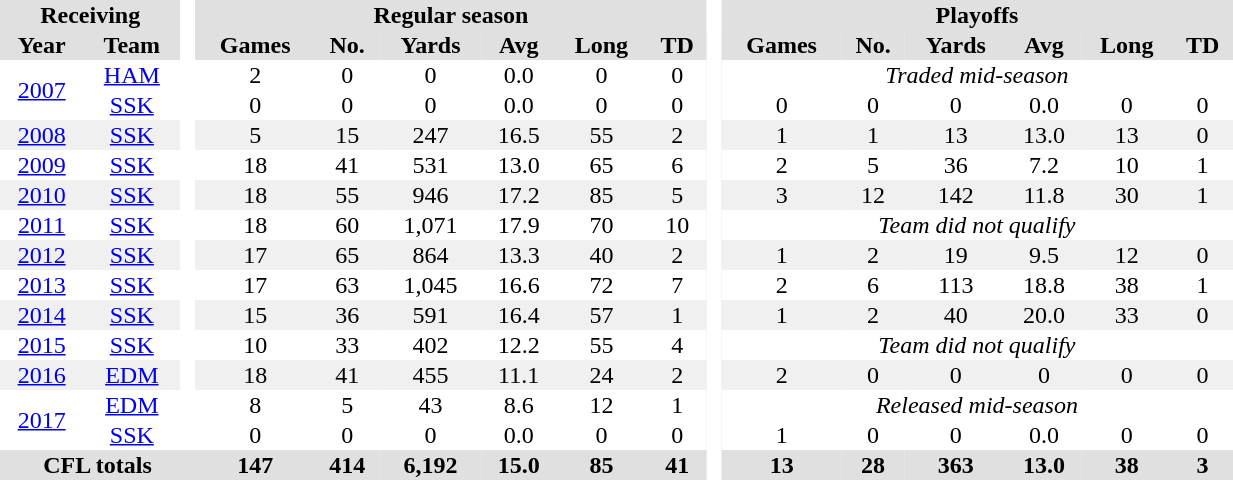<table BORDER="0" CELLPADDING="1" CELLSPACING="0" width="65%" style="text-align:center">
<tr bgcolor="#e0e0e0">
<th colspan="2">Receiving</th>
<th rowspan="99" bgcolor="#ffffff"> </th>
<th colspan="6">Regular season</th>
<th rowspan="99" bgcolor="#ffffff"> </th>
<th colspan="6">Playoffs</th>
</tr>
<tr bgcolor="#e0e0e0">
<th>Year</th>
<th>Team</th>
<th>Games</th>
<th>No.</th>
<th>Yards</th>
<th>Avg</th>
<th>Long</th>
<th>TD</th>
<th>Games</th>
<th>No.</th>
<th>Yards</th>
<th>Avg</th>
<th>Long</th>
<th>TD</th>
</tr>
<tr ALIGN="center">
<td rowspan="2" style="text-align: center;" valign="middle"><a href='#'>2007</a></td>
<td><a href='#'>HAM</a></td>
<td>2</td>
<td>0</td>
<td>0</td>
<td>0.0</td>
<td>0</td>
<td>0</td>
<td colspan="6"><em>Traded mid-season</em></td>
</tr>
<tr ALIGN="center">
<td><a href='#'>SSK</a></td>
<td>0</td>
<td>0</td>
<td>0</td>
<td>0.0</td>
<td>0</td>
<td>0</td>
<td>0</td>
<td>0</td>
<td>0</td>
<td>0.0</td>
<td>0</td>
<td>0</td>
</tr>
<tr ALIGN="center" bgcolor="#f0f0f0">
<td><a href='#'>2008</a></td>
<td><a href='#'>SSK</a></td>
<td>5</td>
<td>15</td>
<td>247</td>
<td>16.5</td>
<td>55</td>
<td>2</td>
<td>1</td>
<td>1</td>
<td>13</td>
<td>13.0</td>
<td>13</td>
<td>0</td>
</tr>
<tr ALIGN="center">
<td><a href='#'>2009</a></td>
<td><a href='#'>SSK</a></td>
<td>18</td>
<td>41</td>
<td>531</td>
<td>13.0</td>
<td>65</td>
<td>6</td>
<td>2</td>
<td>5</td>
<td>36</td>
<td>7.2</td>
<td>10</td>
<td>1</td>
</tr>
<tr ALIGN="center" bgcolor="#f0f0f0">
<td><a href='#'>2010</a></td>
<td><a href='#'>SSK</a></td>
<td>18</td>
<td>55</td>
<td>946</td>
<td>17.2</td>
<td>85</td>
<td>5</td>
<td>3</td>
<td>12</td>
<td>142</td>
<td>11.8</td>
<td>30</td>
<td>1</td>
</tr>
<tr ALIGN="center">
<td><a href='#'>2011</a></td>
<td><a href='#'>SSK</a></td>
<td>18</td>
<td>60</td>
<td>1,071</td>
<td>17.9</td>
<td>70</td>
<td>10</td>
<td colspan="6"><em>Team did not qualify</em></td>
</tr>
<tr ALIGN="center" bgcolor="#f0f0f0">
<td><a href='#'>2012</a></td>
<td><a href='#'>SSK</a></td>
<td>17</td>
<td>65</td>
<td>864</td>
<td>13.3</td>
<td>40</td>
<td>2</td>
<td>1</td>
<td>2</td>
<td>19</td>
<td>9.5</td>
<td>12</td>
<td>0</td>
</tr>
<tr ALIGN="center">
<td><a href='#'>2013</a></td>
<td><a href='#'>SSK</a></td>
<td>17</td>
<td>63</td>
<td>1,045</td>
<td>16.6</td>
<td>72</td>
<td>7</td>
<td>2</td>
<td>6</td>
<td>113</td>
<td>18.8</td>
<td>38</td>
<td>1</td>
</tr>
<tr ALIGN="center" bgcolor="#f0f0f0">
<td><a href='#'>2014</a></td>
<td><a href='#'>SSK</a></td>
<td>15</td>
<td>36</td>
<td>591</td>
<td>16.4</td>
<td>57</td>
<td>1</td>
<td>1</td>
<td>2</td>
<td>40</td>
<td>20.0</td>
<td>33</td>
<td>0</td>
</tr>
<tr ALIGN="center">
<td><a href='#'>2015</a></td>
<td><a href='#'>SSK</a></td>
<td>10</td>
<td>33</td>
<td>402</td>
<td>12.2</td>
<td>55</td>
<td>4</td>
<td colspan="6"><em>Team did not qualify</em></td>
</tr>
<tr ALIGN="center" bgcolor="#f0f0f0">
<td><a href='#'>2016</a></td>
<td><a href='#'>EDM</a></td>
<td>18</td>
<td>41</td>
<td>455</td>
<td>11.1</td>
<td>24</td>
<td>2</td>
<td>2</td>
<td>0</td>
<td>0</td>
<td>0</td>
<td>0</td>
<td>0</td>
</tr>
<tr ALIGN="center">
<td rowspan="2" style="text-align: center;" valign="middle"><a href='#'>2017</a></td>
<td><a href='#'>EDM</a></td>
<td>8</td>
<td>5</td>
<td>43</td>
<td>8.6</td>
<td>12</td>
<td>1</td>
<td colspan="6"><em>Released mid-season</em></td>
</tr>
<tr ALIGN="center">
<td><a href='#'>SSK</a></td>
<td>0</td>
<td>0</td>
<td>0</td>
<td>0.0</td>
<td>0</td>
<td>0</td>
<td>1</td>
<td>0</td>
<td>0</td>
<td>0.0</td>
<td>0</td>
<td>0</td>
</tr>
<tr bgcolor="#e0e0e0">
<th colspan="3">CFL totals</th>
<th>147</th>
<th>414</th>
<th>6,192</th>
<th>15.0</th>
<th>85</th>
<th>41</th>
<th>13</th>
<th>28</th>
<th>363</th>
<th>13.0</th>
<th>38</th>
<th>3</th>
</tr>
</table>
